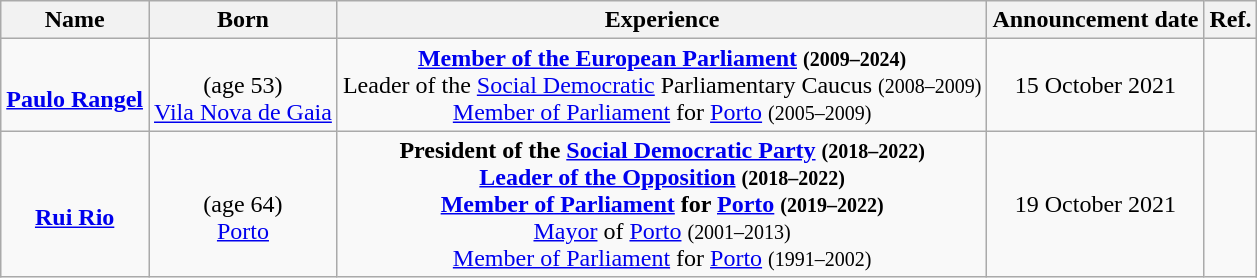<table class="wikitable" style="text-align:center">
<tr>
<th>Name</th>
<th>Born</th>
<th>Experience</th>
<th>Announcement date</th>
<th class="unsortable">Ref.</th>
</tr>
<tr>
<td><br><strong><a href='#'>Paulo Rangel</a></strong></td>
<td><br>(age 53)<br><a href='#'>Vila Nova de Gaia</a></td>
<td><strong><a href='#'>Member of the European Parliament</a></strong> <small><strong>(2009–2024)</strong></small><br>Leader of the <a href='#'>Social Democratic</a> Parliamentary Caucus <small>(2008–2009)</small><br><a href='#'>Member of Parliament</a> for <a href='#'>Porto</a> <small>(2005–2009)</small></td>
<td>15 October 2021</td>
<td></td>
</tr>
<tr>
<td><br><strong><a href='#'>Rui Rio</a></strong></td>
<td><br>(age 64)<br><a href='#'>Porto</a></td>
<td><strong>President of the <a href='#'>Social Democratic Party</a> <small>(2018–2022)</small></strong><br><strong><a href='#'>Leader of the Opposition</a> <small>(2018–2022)</small></strong><br><strong><a href='#'>Member of Parliament</a> for <a href='#'>Porto</a> <small>(2019–2022)</small></strong><br><a href='#'>Mayor</a> of <a href='#'>Porto</a> <small>(2001–2013)</small><br><a href='#'>Member of Parliament</a> for <a href='#'>Porto</a> <small>(1991–2002)</small></td>
<td>19 October 2021</td>
<td></td>
</tr>
</table>
